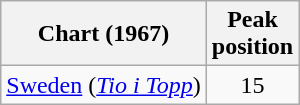<table class="wikitable sortable">
<tr>
<th align="left">Chart (1967)</th>
<th style="text-align:center;">Peak<br>position</th>
</tr>
<tr>
<td align="left"><a href='#'>Sweden</a> (<em><a href='#'>Tio i Topp</a></em>)</td>
<td style="text-align:center;">15</td>
</tr>
</table>
